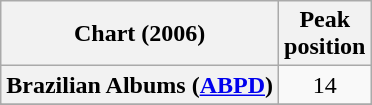<table class="wikitable plainrowheaders">
<tr>
<th scope="col">Chart (2006)</th>
<th scope="col">Peak<br>position</th>
</tr>
<tr>
<th scope="row">Brazilian Albums (<a href='#'>ABPD</a>)</th>
<td align="center">14</td>
</tr>
<tr>
</tr>
<tr>
</tr>
</table>
